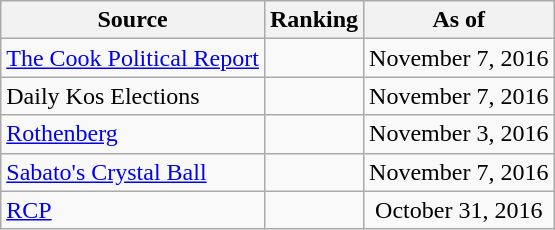<table class="wikitable" style="text-align:center">
<tr>
<th>Source</th>
<th>Ranking</th>
<th>As of</th>
</tr>
<tr>
<td align=left><a href='#'>The Cook Political Report</a></td>
<td></td>
<td>November 7, 2016</td>
</tr>
<tr>
<td align=left>Daily Kos Elections</td>
<td></td>
<td>November 7, 2016</td>
</tr>
<tr>
<td align=left><a href='#'>Rothenberg</a></td>
<td></td>
<td>November 3, 2016</td>
</tr>
<tr>
<td align=left><a href='#'>Sabato's Crystal Ball</a></td>
<td></td>
<td>November 7, 2016</td>
</tr>
<tr>
<td align="left"><a href='#'>RCP</a></td>
<td></td>
<td>October 31, 2016</td>
</tr>
</table>
